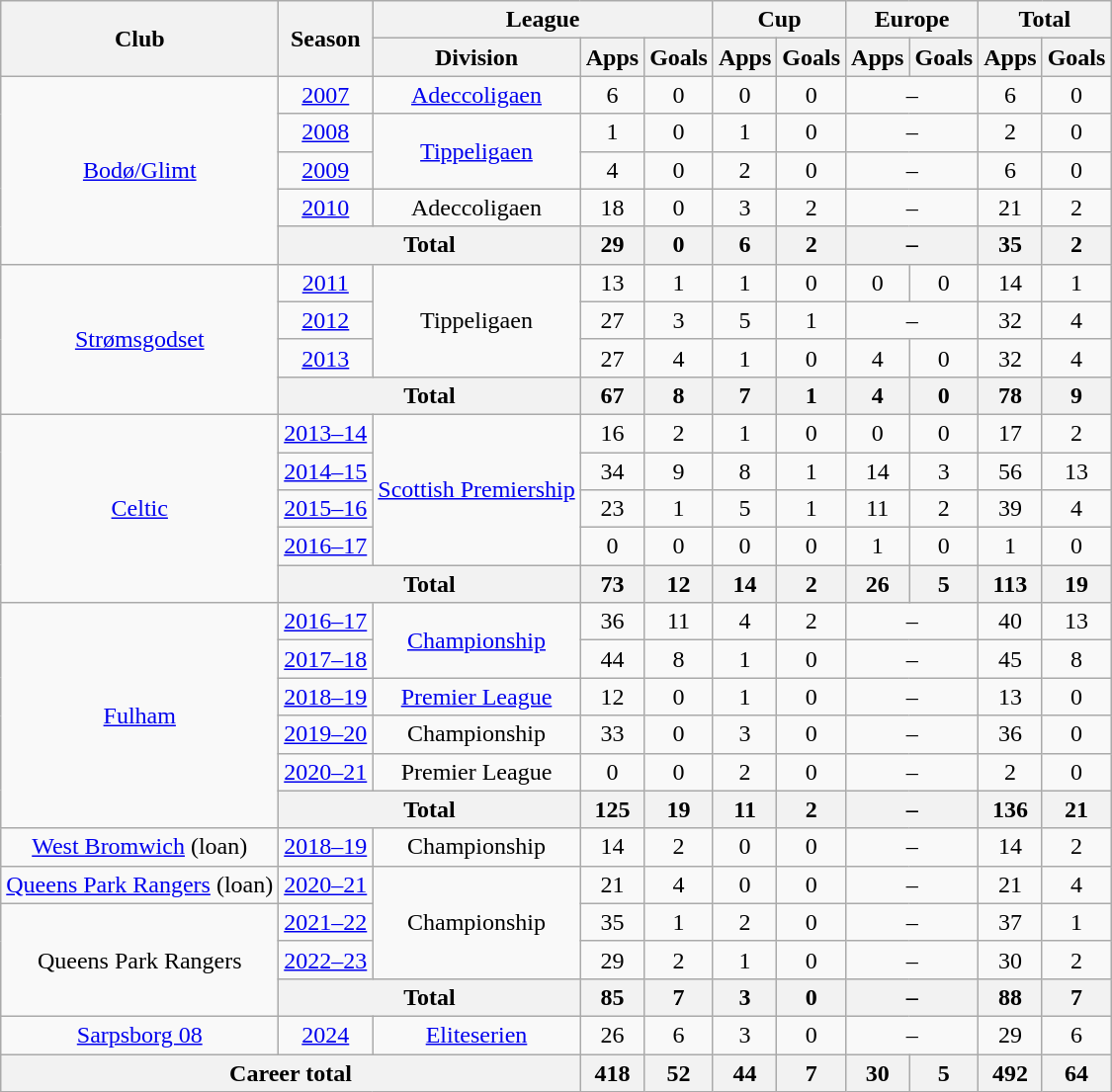<table class="wikitable" style="text-align:center">
<tr>
<th rowspan="2">Club</th>
<th rowspan="2">Season</th>
<th colspan="3">League</th>
<th colspan="2">Cup</th>
<th colspan="2">Europe</th>
<th colspan="2">Total</th>
</tr>
<tr>
<th>Division</th>
<th>Apps</th>
<th>Goals</th>
<th>Apps</th>
<th>Goals</th>
<th>Apps</th>
<th>Goals</th>
<th>Apps</th>
<th>Goals</th>
</tr>
<tr>
<td rowspan="5"><a href='#'>Bodø/Glimt</a></td>
<td><a href='#'>2007</a></td>
<td><a href='#'>Adeccoligaen</a></td>
<td>6</td>
<td>0</td>
<td>0</td>
<td>0</td>
<td colspan="2">–</td>
<td>6</td>
<td>0</td>
</tr>
<tr>
<td><a href='#'>2008</a></td>
<td rowspan="2"><a href='#'>Tippeligaen</a></td>
<td>1</td>
<td>0</td>
<td>1</td>
<td>0</td>
<td colspan="2">–</td>
<td>2</td>
<td>0</td>
</tr>
<tr>
<td><a href='#'>2009</a></td>
<td>4</td>
<td>0</td>
<td>2</td>
<td>0</td>
<td colspan="2">–</td>
<td>6</td>
<td>0</td>
</tr>
<tr>
<td><a href='#'>2010</a></td>
<td>Adeccoligaen</td>
<td>18</td>
<td>0</td>
<td>3</td>
<td>2</td>
<td colspan="2">–</td>
<td>21</td>
<td>2</td>
</tr>
<tr>
<th colspan="2">Total</th>
<th>29</th>
<th>0</th>
<th>6</th>
<th>2</th>
<th colspan="2">–</th>
<th>35</th>
<th>2</th>
</tr>
<tr>
<td rowspan="4"><a href='#'>Strømsgodset</a></td>
<td><a href='#'>2011</a></td>
<td rowspan="3">Tippeligaen</td>
<td>13</td>
<td>1</td>
<td>1</td>
<td>0</td>
<td>0</td>
<td>0</td>
<td>14</td>
<td>1</td>
</tr>
<tr>
<td><a href='#'>2012</a></td>
<td>27</td>
<td>3</td>
<td>5</td>
<td>1</td>
<td colspan="2">–</td>
<td>32</td>
<td>4</td>
</tr>
<tr>
<td><a href='#'>2013</a></td>
<td>27</td>
<td>4</td>
<td>1</td>
<td>0</td>
<td>4</td>
<td>0</td>
<td>32</td>
<td>4</td>
</tr>
<tr>
<th colspan="2">Total</th>
<th>67</th>
<th>8</th>
<th>7</th>
<th>1</th>
<th>4</th>
<th>0</th>
<th>78</th>
<th>9</th>
</tr>
<tr>
<td rowspan="5"><a href='#'>Celtic</a></td>
<td><a href='#'>2013–14</a></td>
<td rowspan="4"><a href='#'>Scottish Premiership</a></td>
<td>16</td>
<td>2</td>
<td>1</td>
<td>0</td>
<td>0</td>
<td>0</td>
<td>17</td>
<td>2</td>
</tr>
<tr>
<td><a href='#'>2014–15</a></td>
<td>34</td>
<td>9</td>
<td>8</td>
<td>1</td>
<td>14</td>
<td>3</td>
<td>56</td>
<td>13</td>
</tr>
<tr>
<td><a href='#'>2015–16</a></td>
<td>23</td>
<td>1</td>
<td>5</td>
<td>1</td>
<td>11</td>
<td>2</td>
<td>39</td>
<td>4</td>
</tr>
<tr>
<td><a href='#'>2016–17</a></td>
<td>0</td>
<td>0</td>
<td>0</td>
<td>0</td>
<td>1</td>
<td>0</td>
<td>1</td>
<td>0</td>
</tr>
<tr>
<th colspan="2">Total</th>
<th>73</th>
<th>12</th>
<th>14</th>
<th>2</th>
<th>26</th>
<th>5</th>
<th>113</th>
<th>19</th>
</tr>
<tr>
<td rowspan="6"><a href='#'>Fulham</a></td>
<td><a href='#'>2016–17</a></td>
<td rowspan="2"><a href='#'>Championship</a></td>
<td>36</td>
<td>11</td>
<td>4</td>
<td>2</td>
<td colspan="2">–</td>
<td>40</td>
<td>13</td>
</tr>
<tr>
<td><a href='#'>2017–18</a></td>
<td>44</td>
<td>8</td>
<td>1</td>
<td>0</td>
<td colspan="2">–</td>
<td>45</td>
<td>8</td>
</tr>
<tr>
<td><a href='#'>2018–19</a></td>
<td><a href='#'>Premier League</a></td>
<td>12</td>
<td>0</td>
<td>1</td>
<td>0</td>
<td colspan="2">–</td>
<td>13</td>
<td>0</td>
</tr>
<tr>
<td><a href='#'>2019–20</a></td>
<td>Championship</td>
<td>33</td>
<td>0</td>
<td>3</td>
<td>0</td>
<td colspan="2">–</td>
<td>36</td>
<td>0</td>
</tr>
<tr>
<td><a href='#'>2020–21</a></td>
<td>Premier League</td>
<td>0</td>
<td>0</td>
<td>2</td>
<td>0</td>
<td colspan="2">–</td>
<td>2</td>
<td>0</td>
</tr>
<tr>
<th colspan="2">Total</th>
<th>125</th>
<th>19</th>
<th>11</th>
<th>2</th>
<th colspan="2">–</th>
<th>136</th>
<th>21</th>
</tr>
<tr>
<td><a href='#'>West Bromwich</a> (loan)</td>
<td><a href='#'>2018–19</a></td>
<td>Championship</td>
<td>14</td>
<td>2</td>
<td>0</td>
<td>0</td>
<td colspan="2">–</td>
<td>14</td>
<td>2</td>
</tr>
<tr>
<td><a href='#'>Queens Park Rangers</a> (loan)</td>
<td><a href='#'>2020–21</a></td>
<td rowspan="3">Championship</td>
<td>21</td>
<td>4</td>
<td>0</td>
<td>0</td>
<td colspan="2">–</td>
<td>21</td>
<td>4</td>
</tr>
<tr>
<td rowspan="3">Queens Park Rangers</td>
<td><a href='#'>2021–22</a></td>
<td>35</td>
<td>1</td>
<td>2</td>
<td>0</td>
<td colspan="2">–</td>
<td>37</td>
<td>1</td>
</tr>
<tr>
<td><a href='#'>2022–23</a></td>
<td>29</td>
<td>2</td>
<td>1</td>
<td>0</td>
<td colspan="2">–</td>
<td>30</td>
<td>2</td>
</tr>
<tr>
<th colspan="2">Total</th>
<th>85</th>
<th>7</th>
<th>3</th>
<th>0</th>
<th colspan="2">–</th>
<th>88</th>
<th>7</th>
</tr>
<tr>
<td><a href='#'>Sarpsborg 08</a></td>
<td><a href='#'>2024</a></td>
<td><a href='#'>Eliteserien</a></td>
<td>26</td>
<td>6</td>
<td>3</td>
<td>0</td>
<td colspan="2">–</td>
<td>29</td>
<td>6</td>
</tr>
<tr>
<th colspan="3">Career total</th>
<th>418</th>
<th>52</th>
<th>44</th>
<th>7</th>
<th>30</th>
<th>5</th>
<th>492</th>
<th>64</th>
</tr>
</table>
